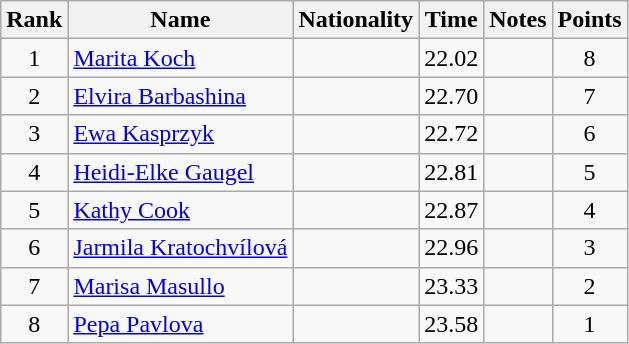<table class="wikitable sortable" style="text-align:center">
<tr>
<th>Rank</th>
<th>Name</th>
<th>Nationality</th>
<th>Time</th>
<th>Notes</th>
<th>Points</th>
</tr>
<tr>
<td>1</td>
<td align=left><a href='#'>Marita Koch</a></td>
<td align=left></td>
<td>22.02</td>
<td></td>
<td>8</td>
</tr>
<tr>
<td>2</td>
<td align=left><a href='#'>Elvira Barbashina</a></td>
<td align=left></td>
<td>22.70</td>
<td></td>
<td>7</td>
</tr>
<tr>
<td>3</td>
<td align=left><a href='#'>Ewa Kasprzyk</a></td>
<td align=left></td>
<td>22.72</td>
<td></td>
<td>6</td>
</tr>
<tr>
<td>4</td>
<td align=left><a href='#'>Heidi-Elke Gaugel</a></td>
<td align=left></td>
<td>22.81</td>
<td></td>
<td>5</td>
</tr>
<tr>
<td>5</td>
<td align=left><a href='#'>Kathy Cook</a></td>
<td align=left></td>
<td>22.87</td>
<td></td>
<td>4</td>
</tr>
<tr>
<td>6</td>
<td align=left><a href='#'>Jarmila Kratochvílová</a></td>
<td align=left></td>
<td>22.96</td>
<td></td>
<td>3</td>
</tr>
<tr>
<td>7</td>
<td align=left><a href='#'>Marisa Masullo</a></td>
<td align=left></td>
<td>23.33</td>
<td></td>
<td>2</td>
</tr>
<tr>
<td>8</td>
<td align=left><a href='#'>Pepa Pavlova</a></td>
<td align=left></td>
<td>23.58</td>
<td></td>
<td>1</td>
</tr>
</table>
